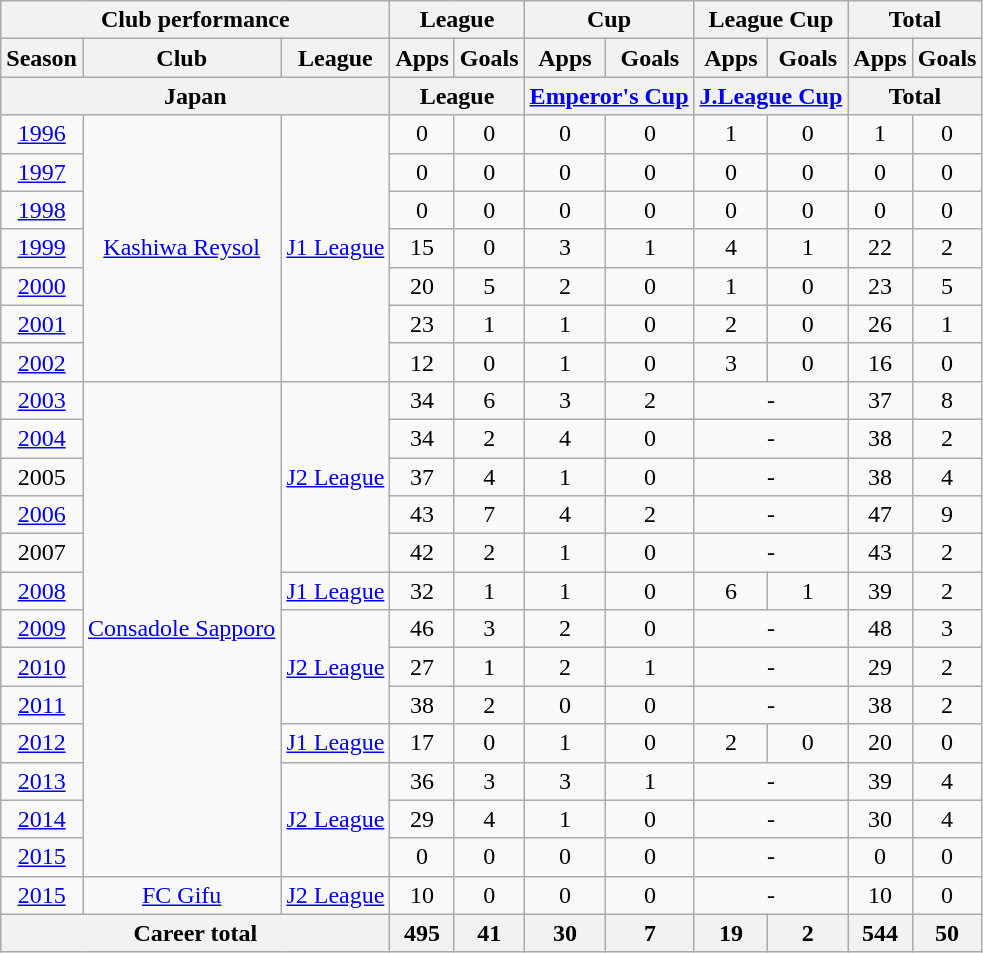<table class="wikitable" style="text-align:center">
<tr>
<th colspan=3>Club performance</th>
<th colspan=2>League</th>
<th colspan=2>Cup</th>
<th colspan=2>League Cup</th>
<th colspan=2>Total</th>
</tr>
<tr>
<th>Season</th>
<th>Club</th>
<th>League</th>
<th>Apps</th>
<th>Goals</th>
<th>Apps</th>
<th>Goals</th>
<th>Apps</th>
<th>Goals</th>
<th>Apps</th>
<th>Goals</th>
</tr>
<tr>
<th colspan=3>Japan</th>
<th colspan=2>League</th>
<th colspan=2><a href='#'>Emperor's Cup</a></th>
<th colspan=2><a href='#'>J.League Cup</a></th>
<th colspan=2>Total</th>
</tr>
<tr>
<td><a href='#'>1996</a></td>
<td rowspan="7"><a href='#'>Kashiwa Reysol</a></td>
<td rowspan="7"><a href='#'>J1 League</a></td>
<td>0</td>
<td>0</td>
<td>0</td>
<td>0</td>
<td>1</td>
<td>0</td>
<td>1</td>
<td>0</td>
</tr>
<tr>
<td><a href='#'>1997</a></td>
<td>0</td>
<td>0</td>
<td>0</td>
<td>0</td>
<td>0</td>
<td>0</td>
<td>0</td>
<td>0</td>
</tr>
<tr>
<td><a href='#'>1998</a></td>
<td>0</td>
<td>0</td>
<td>0</td>
<td>0</td>
<td>0</td>
<td>0</td>
<td>0</td>
<td>0</td>
</tr>
<tr>
<td><a href='#'>1999</a></td>
<td>15</td>
<td>0</td>
<td>3</td>
<td>1</td>
<td>4</td>
<td>1</td>
<td>22</td>
<td>2</td>
</tr>
<tr>
<td><a href='#'>2000</a></td>
<td>20</td>
<td>5</td>
<td>2</td>
<td>0</td>
<td>1</td>
<td>0</td>
<td>23</td>
<td>5</td>
</tr>
<tr>
<td><a href='#'>2001</a></td>
<td>23</td>
<td>1</td>
<td>1</td>
<td>0</td>
<td>2</td>
<td>0</td>
<td>26</td>
<td>1</td>
</tr>
<tr>
<td><a href='#'>2002</a></td>
<td>12</td>
<td>0</td>
<td>1</td>
<td>0</td>
<td>3</td>
<td>0</td>
<td>16</td>
<td>0</td>
</tr>
<tr>
<td><a href='#'>2003</a></td>
<td rowspan="13"><a href='#'>Consadole Sapporo</a></td>
<td rowspan="5"><a href='#'>J2 League</a></td>
<td>34</td>
<td>6</td>
<td>3</td>
<td>2</td>
<td colspan="2">-</td>
<td>37</td>
<td>8</td>
</tr>
<tr>
<td><a href='#'>2004</a></td>
<td>34</td>
<td>2</td>
<td>4</td>
<td>0</td>
<td colspan="2">-</td>
<td>38</td>
<td>2</td>
</tr>
<tr>
<td>2005</td>
<td>37</td>
<td>4</td>
<td>1</td>
<td>0</td>
<td colspan="2">-</td>
<td>38</td>
<td>4</td>
</tr>
<tr>
<td><a href='#'>2006</a></td>
<td>43</td>
<td>7</td>
<td>4</td>
<td>2</td>
<td colspan="2">-</td>
<td>47</td>
<td>9</td>
</tr>
<tr>
<td>2007</td>
<td>42</td>
<td>2</td>
<td>1</td>
<td>0</td>
<td colspan="2">-</td>
<td>43</td>
<td>2</td>
</tr>
<tr>
<td><a href='#'>2008</a></td>
<td><a href='#'>J1 League</a></td>
<td>32</td>
<td>1</td>
<td>1</td>
<td>0</td>
<td>6</td>
<td>1</td>
<td>39</td>
<td>2</td>
</tr>
<tr>
<td><a href='#'>2009</a></td>
<td rowspan="3"><a href='#'>J2 League</a></td>
<td>46</td>
<td>3</td>
<td>2</td>
<td>0</td>
<td colspan="2">-</td>
<td>48</td>
<td>3</td>
</tr>
<tr>
<td><a href='#'>2010</a></td>
<td>27</td>
<td>1</td>
<td>2</td>
<td>1</td>
<td colspan="2">-</td>
<td>29</td>
<td>2</td>
</tr>
<tr>
<td><a href='#'>2011</a></td>
<td>38</td>
<td>2</td>
<td>0</td>
<td>0</td>
<td colspan="2">-</td>
<td>38</td>
<td>2</td>
</tr>
<tr>
<td><a href='#'>2012</a></td>
<td><a href='#'>J1 League</a></td>
<td>17</td>
<td>0</td>
<td>1</td>
<td>0</td>
<td>2</td>
<td>0</td>
<td>20</td>
<td>0</td>
</tr>
<tr>
<td><a href='#'>2013</a></td>
<td rowspan="3"><a href='#'>J2 League</a></td>
<td>36</td>
<td>3</td>
<td>3</td>
<td>1</td>
<td colspan="2">-</td>
<td>39</td>
<td>4</td>
</tr>
<tr>
<td><a href='#'>2014</a></td>
<td>29</td>
<td>4</td>
<td>1</td>
<td>0</td>
<td colspan="2">-</td>
<td>30</td>
<td>4</td>
</tr>
<tr>
<td><a href='#'>2015</a></td>
<td>0</td>
<td>0</td>
<td>0</td>
<td>0</td>
<td colspan="2">-</td>
<td>0</td>
<td>0</td>
</tr>
<tr>
<td><a href='#'>2015</a></td>
<td><a href='#'>FC Gifu</a></td>
<td><a href='#'>J2 League</a></td>
<td>10</td>
<td>0</td>
<td>0</td>
<td>0</td>
<td colspan="2">-</td>
<td>10</td>
<td>0</td>
</tr>
<tr>
<th colspan=3>Career total</th>
<th>495</th>
<th>41</th>
<th>30</th>
<th>7</th>
<th>19</th>
<th>2</th>
<th>544</th>
<th>50</th>
</tr>
</table>
